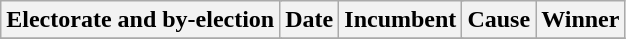<table class="wikitable">
<tr align=center>
<th colspan=2>Electorate and by-election</th>
<th>Date</th>
<th colspan=2>Incumbent</th>
<th>Cause</th>
<th colspan=2>Winner</th>
</tr>
<tr>
</tr>
</table>
